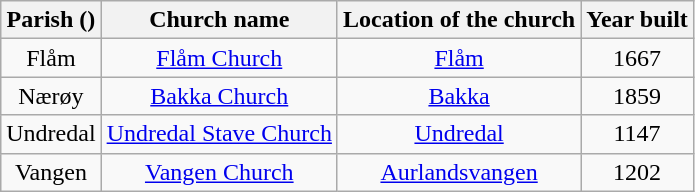<table class="wikitable" style="text-align:center">
<tr>
<th>Parish ()</th>
<th>Church name</th>
<th>Location of the church</th>
<th>Year built</th>
</tr>
<tr>
<td>Flåm</td>
<td><a href='#'>Flåm Church</a></td>
<td><a href='#'>Flåm</a></td>
<td>1667</td>
</tr>
<tr>
<td>Nærøy</td>
<td><a href='#'>Bakka Church</a></td>
<td><a href='#'>Bakka</a></td>
<td>1859</td>
</tr>
<tr>
<td>Undredal</td>
<td><a href='#'>Undredal Stave Church</a></td>
<td><a href='#'>Undredal</a></td>
<td>1147</td>
</tr>
<tr>
<td>Vangen</td>
<td><a href='#'>Vangen Church</a></td>
<td><a href='#'>Aurlandsvangen</a></td>
<td>1202</td>
</tr>
</table>
